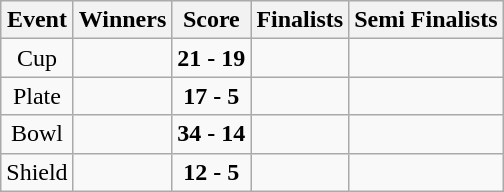<table class="wikitable" style="text-align: center">
<tr>
<th>Event</th>
<th>Winners</th>
<th>Score</th>
<th>Finalists</th>
<th>Semi Finalists</th>
</tr>
<tr>
<td>Cup</td>
<td align=left><strong></strong></td>
<td><strong>21 - 19</strong></td>
<td align=left></td>
<td align=left><br></td>
</tr>
<tr>
<td>Plate</td>
<td align=left><strong></strong></td>
<td><strong>17 - 5</strong></td>
<td align=left></td>
<td align=left><br></td>
</tr>
<tr>
<td>Bowl</td>
<td align=left><strong></strong></td>
<td><strong>34 - 14</strong></td>
<td align=left></td>
<td align=left><br></td>
</tr>
<tr>
<td>Shield</td>
<td align=left><strong></strong></td>
<td><strong>12 - 5</strong></td>
<td align=left></td>
<td align=left><br></td>
</tr>
</table>
